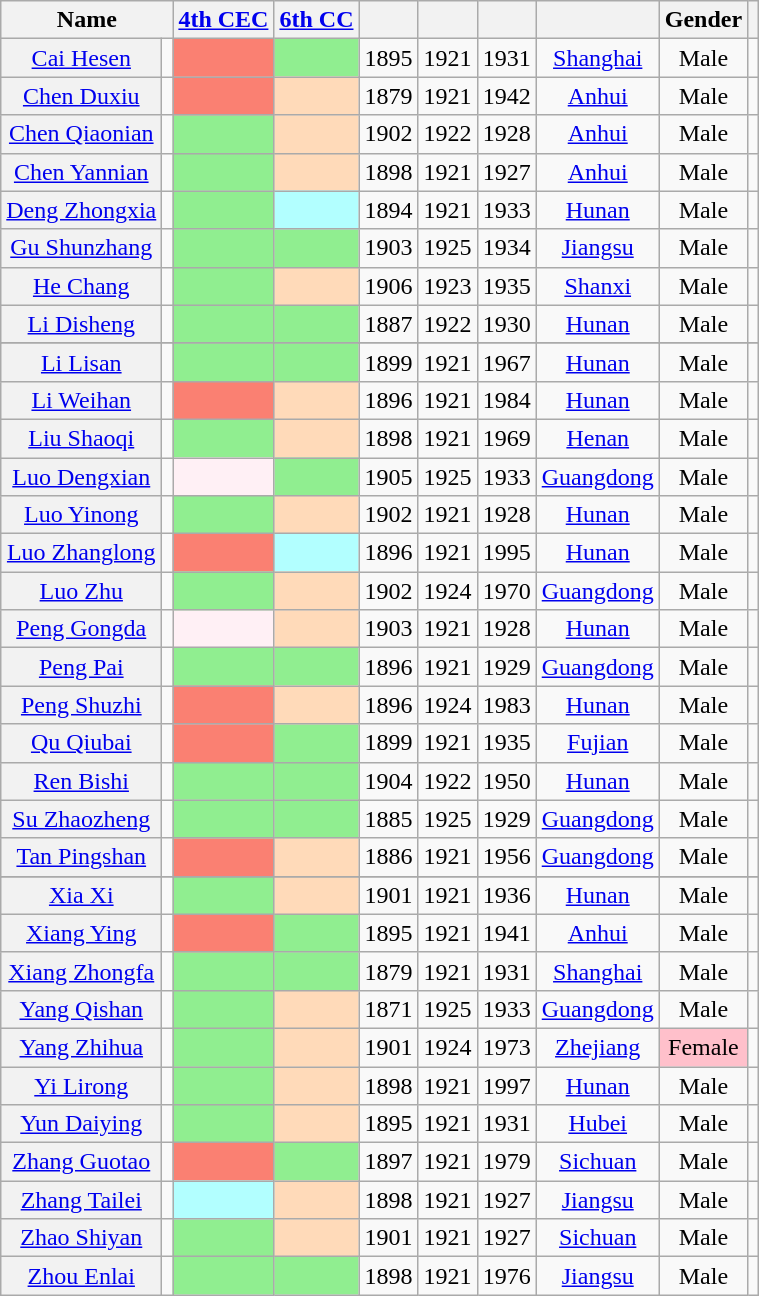<table class="wikitable sortable" style=text-align:center>
<tr>
<th scope=col colspan="2">Name</th>
<th scope="col"><a href='#'>4th CEC</a></th>
<th scope="col"><a href='#'>6th CC</a></th>
<th scope="col"></th>
<th scope="col"></th>
<th scope="col"></th>
<th scope="col"></th>
<th scope="col">Gender</th>
<th scope="col" class="unsortable"></th>
</tr>
<tr>
<th align="center" scope="row" style="font-weight:normal;"><a href='#'>Cai Hesen</a></th>
<td></td>
<td bgcolor = Salmon></td>
<td bgcolor = LightGreen></td>
<td>1895</td>
<td>1921</td>
<td>1931</td>
<td><a href='#'>Shanghai</a></td>
<td>Male</td>
<td></td>
</tr>
<tr>
<th align="center" scope="row" style="font-weight:normal;"><a href='#'>Chen Duxiu</a></th>
<td></td>
<td bgcolor = Salmon></td>
<td bgcolor = PeachPuff></td>
<td>1879</td>
<td>1921</td>
<td>1942</td>
<td><a href='#'>Anhui</a></td>
<td>Male</td>
<td></td>
</tr>
<tr>
<th align="center" scope="row" style="font-weight:normal;"><a href='#'>Chen Qiaonian</a></th>
<td></td>
<td bgcolor = LightGreen></td>
<td bgcolor = PeachPuff></td>
<td>1902</td>
<td>1922</td>
<td>1928</td>
<td><a href='#'>Anhui</a></td>
<td>Male</td>
<td></td>
</tr>
<tr>
<th align="center" scope="row" style="font-weight:normal;"><a href='#'>Chen Yannian</a></th>
<td></td>
<td bgcolor = LightGreen></td>
<td bgcolor = PeachPuff></td>
<td>1898</td>
<td>1921</td>
<td>1927</td>
<td><a href='#'>Anhui</a></td>
<td>Male</td>
<td></td>
</tr>
<tr>
<th align="center" scope="row" style="font-weight:normal;"><a href='#'>Deng Zhongxia</a></th>
<td></td>
<td bgcolor = LightGreen></td>
<td bgcolor = #B2FFFF></td>
<td>1894</td>
<td>1921</td>
<td>1933</td>
<td><a href='#'>Hunan</a></td>
<td>Male</td>
<td></td>
</tr>
<tr>
<th align="center" scope="row" style="font-weight:normal;"><a href='#'>Gu Shunzhang</a></th>
<td></td>
<td bgcolor = LightGreen></td>
<td bgcolor = LightGreen></td>
<td>1903</td>
<td>1925</td>
<td>1934</td>
<td><a href='#'>Jiangsu</a></td>
<td>Male</td>
<td></td>
</tr>
<tr>
<th align="center" scope="row" style="font-weight:normal;"><a href='#'>He Chang</a></th>
<td></td>
<td bgcolor = LightGreen></td>
<td bgcolor = PeachPuff></td>
<td>1906</td>
<td>1923</td>
<td>1935</td>
<td><a href='#'>Shanxi</a></td>
<td>Male</td>
<td></td>
</tr>
<tr>
<th align="center" scope="row" style="font-weight:normal;"><a href='#'>Li Disheng</a></th>
<td></td>
<td bgcolor = LightGreen></td>
<td bgcolor = LightGreen></td>
<td>1887</td>
<td>1922</td>
<td>1930</td>
<td><a href='#'>Hunan</a></td>
<td>Male</td>
<td></td>
</tr>
<tr>
</tr>
<tr>
<th align="center" scope="row" style="font-weight:normal;"><a href='#'>Li Lisan</a></th>
<td></td>
<td bgcolor = LightGreen></td>
<td bgcolor = LightGreen></td>
<td>1899</td>
<td>1921</td>
<td>1967</td>
<td><a href='#'>Hunan</a></td>
<td>Male</td>
<td></td>
</tr>
<tr>
<th align="center" scope="row" style="font-weight:normal;"><a href='#'>Li Weihan</a></th>
<td></td>
<td bgcolor = Salmon></td>
<td bgcolor = PeachPuff></td>
<td>1896</td>
<td>1921</td>
<td>1984</td>
<td><a href='#'>Hunan</a></td>
<td>Male</td>
<td></td>
</tr>
<tr>
<th align="center" scope="row" style="font-weight:normal;"><a href='#'>Liu Shaoqi</a></th>
<td></td>
<td bgcolor = LightGreen></td>
<td bgcolor = PeachPuff></td>
<td>1898</td>
<td>1921</td>
<td>1969</td>
<td><a href='#'>Henan</a></td>
<td>Male</td>
<td></td>
</tr>
<tr>
<th align="center" scope="row" style="font-weight:normal;"><a href='#'>Luo Dengxian</a></th>
<td></td>
<td bgcolor = LavenderBlush></td>
<td bgcolor = LightGreen></td>
<td>1905</td>
<td>1925</td>
<td>1933</td>
<td><a href='#'>Guangdong</a></td>
<td>Male</td>
<td></td>
</tr>
<tr>
<th align="center" scope="row" style="font-weight:normal;"><a href='#'>Luo Yinong</a></th>
<td></td>
<td bgcolor = LightGreen></td>
<td bgcolor = PeachPuff></td>
<td>1902</td>
<td>1921</td>
<td>1928</td>
<td><a href='#'>Hunan</a></td>
<td>Male</td>
<td></td>
</tr>
<tr>
<th align="center" scope="row" style="font-weight:normal;"><a href='#'>Luo Zhanglong</a></th>
<td></td>
<td bgcolor = Salmon></td>
<td bgcolor = #B2FFFF></td>
<td>1896</td>
<td>1921</td>
<td>1995</td>
<td><a href='#'>Hunan</a></td>
<td>Male</td>
<td></td>
</tr>
<tr>
<th align="center" scope="row" style="font-weight:normal;"><a href='#'>Luo Zhu</a></th>
<td></td>
<td bgcolor = LightGreen></td>
<td bgcolor = PeachPuff></td>
<td>1902</td>
<td>1924</td>
<td>1970</td>
<td><a href='#'>Guangdong</a></td>
<td>Male</td>
<td></td>
</tr>
<tr>
<th align="center" scope="row" style="font-weight:normal;"><a href='#'>Peng Gongda</a></th>
<td></td>
<td bgcolor = LavenderBlush></td>
<td bgcolor = PeachPuff></td>
<td>1903</td>
<td>1921</td>
<td>1928</td>
<td><a href='#'>Hunan</a></td>
<td>Male</td>
<td></td>
</tr>
<tr>
<th align="center" scope="row" style="font-weight:normal;"><a href='#'>Peng Pai</a></th>
<td></td>
<td bgcolor = LightGreen></td>
<td bgcolor = LightGreen></td>
<td>1896</td>
<td>1921</td>
<td>1929</td>
<td><a href='#'>Guangdong</a></td>
<td>Male</td>
<td></td>
</tr>
<tr>
<th align="center" scope="row" style="font-weight:normal;"><a href='#'>Peng Shuzhi</a></th>
<td></td>
<td bgcolor = Salmon></td>
<td bgcolor = PeachPuff></td>
<td>1896</td>
<td>1924</td>
<td>1983</td>
<td><a href='#'>Hunan</a></td>
<td>Male</td>
<td></td>
</tr>
<tr>
<th align="center" scope="row" style="font-weight:normal;"><a href='#'>Qu Qiubai</a></th>
<td></td>
<td bgcolor = Salmon></td>
<td bgcolor = LightGreen></td>
<td>1899</td>
<td>1921</td>
<td>1935</td>
<td><a href='#'>Fujian</a></td>
<td>Male</td>
<td></td>
</tr>
<tr>
<th align="center" scope="row" style="font-weight:normal;"><a href='#'>Ren Bishi</a></th>
<td></td>
<td bgcolor = LightGreen></td>
<td bgcolor = LightGreen></td>
<td>1904</td>
<td>1922</td>
<td>1950</td>
<td><a href='#'>Hunan</a></td>
<td>Male</td>
<td></td>
</tr>
<tr>
<th align="center" scope="row" style="font-weight:normal;"><a href='#'>Su Zhaozheng</a></th>
<td></td>
<td bgcolor = LightGreen></td>
<td bgcolor = LightGreen></td>
<td>1885</td>
<td>1925</td>
<td>1929</td>
<td><a href='#'>Guangdong</a></td>
<td>Male</td>
<td></td>
</tr>
<tr>
<th align="center" scope="row" style="font-weight:normal;"><a href='#'>Tan Pingshan</a></th>
<td></td>
<td bgcolor = Salmon></td>
<td bgcolor = PeachPuff></td>
<td>1886</td>
<td>1921</td>
<td>1956</td>
<td><a href='#'>Guangdong</a></td>
<td>Male</td>
<td></td>
</tr>
<tr>
</tr>
<tr>
<th align="center" scope="row" style="font-weight:normal;"><a href='#'>Xia Xi</a></th>
<td></td>
<td bgcolor = LightGreen></td>
<td bgcolor = PeachPuff></td>
<td>1901</td>
<td>1921</td>
<td>1936</td>
<td><a href='#'>Hunan</a></td>
<td>Male</td>
<td></td>
</tr>
<tr>
<th align="center" scope="row" style="font-weight:normal;"><a href='#'>Xiang Ying</a></th>
<td></td>
<td bgcolor = Salmon></td>
<td bgcolor = LightGreen></td>
<td>1895</td>
<td>1921</td>
<td>1941</td>
<td><a href='#'>Anhui</a></td>
<td>Male</td>
<td></td>
</tr>
<tr>
<th align="center" scope="row" style="font-weight:normal;"><a href='#'>Xiang Zhongfa</a></th>
<td></td>
<td bgcolor = LightGreen></td>
<td bgcolor = LightGreen></td>
<td>1879</td>
<td>1921</td>
<td>1931</td>
<td><a href='#'>Shanghai</a></td>
<td>Male</td>
<td></td>
</tr>
<tr>
<th align="center" scope="row" style="font-weight:normal;"><a href='#'>Yang Qishan</a></th>
<td></td>
<td bgcolor = LightGreen></td>
<td bgcolor = PeachPuff></td>
<td>1871</td>
<td>1925</td>
<td>1933</td>
<td><a href='#'>Guangdong</a></td>
<td>Male</td>
<td></td>
</tr>
<tr>
<th align="center" scope="row" style="font-weight:normal;"><a href='#'>Yang Zhihua</a></th>
<td></td>
<td bgcolor = LightGreen></td>
<td bgcolor = PeachPuff></td>
<td>1901</td>
<td>1924</td>
<td>1973</td>
<td><a href='#'>Zhejiang</a></td>
<td style="background: Pink">Female</td>
<td></td>
</tr>
<tr>
<th align="center" scope="row" style="font-weight:normal;"><a href='#'>Yi Lirong</a></th>
<td></td>
<td bgcolor = LightGreen></td>
<td bgcolor = PeachPuff></td>
<td>1898</td>
<td>1921</td>
<td>1997</td>
<td><a href='#'>Hunan</a></td>
<td>Male</td>
<td></td>
</tr>
<tr>
<th align="center" scope="row" style="font-weight:normal;"><a href='#'>Yun Daiying</a></th>
<td></td>
<td bgcolor = LightGreen></td>
<td bgcolor = PeachPuff></td>
<td>1895</td>
<td>1921</td>
<td>1931</td>
<td><a href='#'>Hubei</a></td>
<td>Male</td>
<td></td>
</tr>
<tr>
<th align="center" scope="row" style="font-weight:normal;"><a href='#'>Zhang Guotao</a></th>
<td></td>
<td bgcolor = Salmon></td>
<td bgcolor = LightGreen></td>
<td>1897</td>
<td>1921</td>
<td>1979</td>
<td><a href='#'>Sichuan</a></td>
<td>Male</td>
<td></td>
</tr>
<tr>
<th align="center" scope="row" style="font-weight:normal;"><a href='#'>Zhang Tailei</a></th>
<td></td>
<td bgcolor = #B2FFFF></td>
<td bgcolor = PeachPuff></td>
<td>1898</td>
<td>1921</td>
<td>1927</td>
<td><a href='#'>Jiangsu</a></td>
<td>Male</td>
<td></td>
</tr>
<tr>
<th align="center" scope="row" style="font-weight:normal;"><a href='#'>Zhao Shiyan</a></th>
<td></td>
<td bgcolor = LightGreen></td>
<td bgcolor = PeachPuff></td>
<td>1901</td>
<td>1921</td>
<td>1927</td>
<td><a href='#'>Sichuan</a></td>
<td>Male</td>
<td></td>
</tr>
<tr>
<th align="center" scope="row" style="font-weight:normal;"><a href='#'>Zhou Enlai</a></th>
<td></td>
<td bgcolor = LightGreen></td>
<td bgcolor = LightGreen></td>
<td>1898</td>
<td>1921</td>
<td>1976</td>
<td><a href='#'>Jiangsu</a></td>
<td>Male</td>
<td></td>
</tr>
</table>
